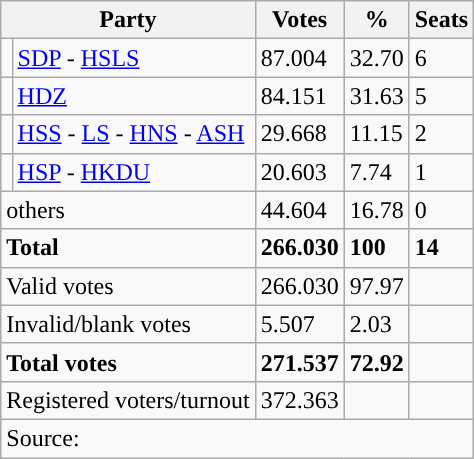<table class="wikitable" style="text-align: left;">
<tr>
<th colspan="2">Party</th>
<th>Votes</th>
<th>%</th>
<th>Seats</th>
</tr>
<tr>
<td style="background-color: "></td>
<td><a href='#'>SDP</a> - <a href='#'>HSLS</a></td>
<td>87.004</td>
<td>32.70</td>
<td>6</td>
</tr>
<tr>
<td style="background-color: "></td>
<td><a href='#'>HDZ</a></td>
<td>84.151</td>
<td>31.63</td>
<td>5</td>
</tr>
<tr>
<td style="background-color: "></td>
<td><a href='#'>HSS</a> - <a href='#'>LS</a> - <a href='#'>HNS</a> - <a href='#'>ASH</a></td>
<td>29.668</td>
<td>11.15</td>
<td>2</td>
</tr>
<tr>
<td style="background-color: "></td>
<td><a href='#'>HSP</a> - <a href='#'>HKDU</a></td>
<td>20.603</td>
<td>7.74</td>
<td>1</td>
</tr>
<tr>
<td colspan="2">others</td>
<td>44.604</td>
<td>16.78</td>
<td>0</td>
</tr>
<tr>
<td colspan="2"><strong>Total</strong></td>
<td><strong>266.030</strong></td>
<td><strong>100</strong></td>
<td><strong>14</strong></td>
</tr>
<tr>
<td colspan="2">Valid votes</td>
<td>266.030</td>
<td>97.97</td>
<td></td>
</tr>
<tr>
<td colspan="2">Invalid/blank votes</td>
<td>5.507</td>
<td>2.03</td>
<td></td>
</tr>
<tr>
<td colspan="2"><strong>Total votes</strong></td>
<td><strong>271.537</strong></td>
<td><strong>72.92</strong></td>
<td></td>
</tr>
<tr>
<td colspan="2">Registered voters/turnout</td>
<td votes14="5343">372.363</td>
<td></td>
<td></td>
</tr>
<tr>
<td colspan="5">Source: </td>
</tr>
</table>
